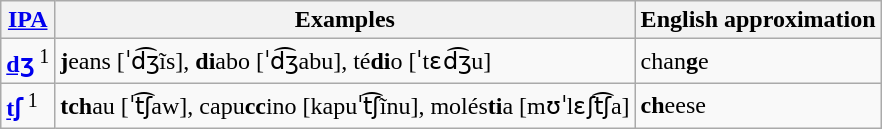<table class="wikitable" align="center">
<tr>
<th><a href='#'>IPA</a></th>
<th>Examples</th>
<th>English approximation</th>
</tr>
<tr>
<td><strong><a href='#'>dʒ</a></strong> <sup>1</sup></td>
<td><strong>j</strong>eans [ˈd͡ʒĩs], <strong>di</strong>abo [ˈd͡ʒabu], té<strong>di</strong>o [ˈtɛd͡ʒu]</td>
<td>chan<strong>g</strong>e</td>
</tr>
<tr>
<td><strong><a href='#'>tʃ</a></strong> <sup>1</sup></td>
<td><strong>tch</strong>au [ˈt͡ʃaw], capu<strong>cc</strong>ino [kapuˈt͡ʃĩnu], molés<strong>ti</strong>a [mʊˈlɛʃt͡ʃa]</td>
<td><strong>ch</strong>eese</td>
</tr>
</table>
